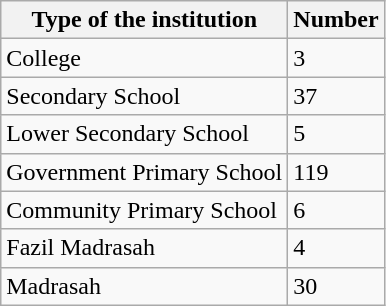<table class="wikitable">
<tr>
<th>Type of the institution</th>
<th>Number</th>
</tr>
<tr>
<td>College</td>
<td>3</td>
</tr>
<tr>
<td>Secondary School</td>
<td>37</td>
</tr>
<tr>
<td>Lower Secondary School</td>
<td>5</td>
</tr>
<tr>
<td>Government Primary School</td>
<td>119</td>
</tr>
<tr>
<td>Community Primary School</td>
<td>6</td>
</tr>
<tr>
<td>Fazil Madrasah</td>
<td>4</td>
</tr>
<tr>
<td>Madrasah</td>
<td>30</td>
</tr>
</table>
